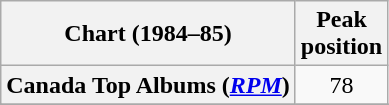<table class="wikitable sortable plainrowheaders" style="text-align:center">
<tr>
<th scope="col">Chart (1984–85)</th>
<th scope="col">Peak<br> position</th>
</tr>
<tr>
<th scope="row">Canada Top Albums (<em><a href='#'>RPM</a></em>)</th>
<td>78</td>
</tr>
<tr>
</tr>
<tr>
</tr>
</table>
